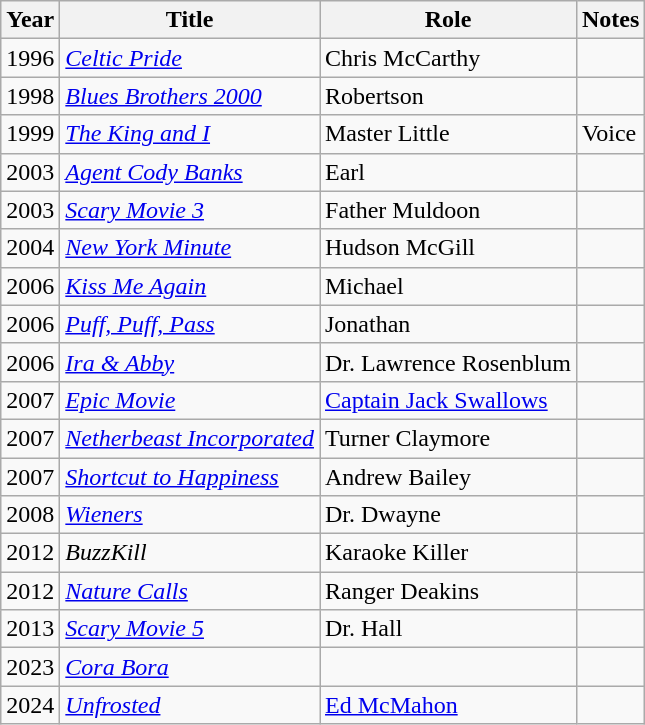<table class="wikitable">
<tr>
<th>Year</th>
<th>Title</th>
<th>Role</th>
<th>Notes</th>
</tr>
<tr>
<td>1996</td>
<td><em><a href='#'>Celtic Pride</a></em></td>
<td>Chris McCarthy</td>
<td></td>
</tr>
<tr>
<td>1998</td>
<td><em><a href='#'>Blues Brothers 2000</a></em></td>
<td>Robertson</td>
<td></td>
</tr>
<tr>
<td>1999</td>
<td><a href='#'><em>The King and I</em></a></td>
<td>Master Little</td>
<td>Voice</td>
</tr>
<tr>
<td>2003</td>
<td><em><a href='#'>Agent Cody Banks</a></em></td>
<td>Earl</td>
<td></td>
</tr>
<tr>
<td>2003</td>
<td><em><a href='#'>Scary Movie 3</a></em></td>
<td>Father Muldoon</td>
<td></td>
</tr>
<tr>
<td>2004</td>
<td><a href='#'><em>New York Minute</em></a></td>
<td>Hudson McGill</td>
<td></td>
</tr>
<tr>
<td>2006</td>
<td><a href='#'><em>Kiss Me Again</em></a></td>
<td>Michael</td>
<td></td>
</tr>
<tr>
<td>2006</td>
<td><em><a href='#'>Puff, Puff, Pass</a></em></td>
<td>Jonathan</td>
<td></td>
</tr>
<tr>
<td>2006</td>
<td><em><a href='#'>Ira & Abby</a></em></td>
<td>Dr. Lawrence Rosenblum</td>
<td></td>
</tr>
<tr>
<td>2007</td>
<td><em><a href='#'>Epic Movie</a></em></td>
<td><a href='#'>Captain Jack Swallows</a></td>
<td></td>
</tr>
<tr>
<td>2007</td>
<td><em><a href='#'>Netherbeast Incorporated</a></em></td>
<td>Turner Claymore</td>
<td></td>
</tr>
<tr>
<td>2007</td>
<td><em><a href='#'>Shortcut to Happiness</a></em></td>
<td>Andrew Bailey</td>
<td></td>
</tr>
<tr>
<td>2008</td>
<td><a href='#'><em>Wieners</em></a></td>
<td>Dr. Dwayne</td>
<td></td>
</tr>
<tr>
<td>2012</td>
<td><em>BuzzKill</em></td>
<td>Karaoke Killer</td>
<td></td>
</tr>
<tr>
<td>2012</td>
<td><em><a href='#'>Nature Calls</a></em></td>
<td>Ranger Deakins</td>
<td></td>
</tr>
<tr>
<td>2013</td>
<td><em><a href='#'>Scary Movie 5</a></em></td>
<td>Dr. Hall</td>
<td></td>
</tr>
<tr>
<td>2023</td>
<td><em><a href='#'>Cora Bora</a></em></td>
<td></td>
<td></td>
</tr>
<tr>
<td>2024</td>
<td><em><a href='#'>Unfrosted</a></em></td>
<td><a href='#'>Ed McMahon</a></td>
<td></td>
</tr>
</table>
